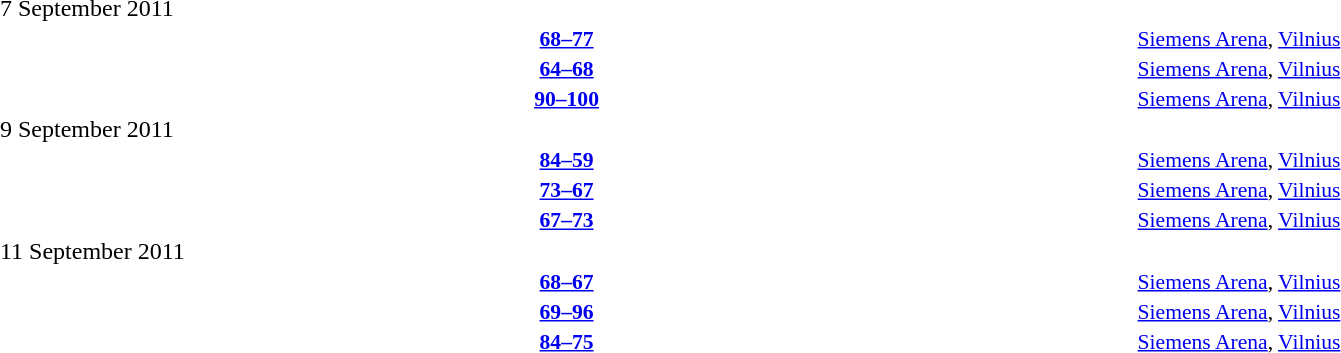<table style="width:100%;" cellspacing="1">
<tr>
<th width=25%></th>
<th width=10%></th>
<th width=25%></th>
</tr>
<tr>
<td>7 September 2011</td>
</tr>
<tr style=font-size:90%>
<td align=right><strong></strong></td>
<td align=center><strong> <a href='#'>68–77</a> </strong></td>
<td><strong></strong></td>
<td><a href='#'>Siemens Arena</a>, <a href='#'>Vilnius</a></td>
</tr>
<tr style=font-size:90%>
<td align=right><strong></strong></td>
<td align=center><strong> <a href='#'>64–68</a> </strong></td>
<td><strong></strong></td>
<td><a href='#'>Siemens Arena</a>, <a href='#'>Vilnius</a></td>
</tr>
<tr style=font-size:90%>
<td align=right><strong></strong></td>
<td align=center><strong> <a href='#'>90–100</a> </strong></td>
<td><strong></strong></td>
<td><a href='#'>Siemens Arena</a>, <a href='#'>Vilnius</a></td>
</tr>
<tr>
<td>9 September 2011</td>
</tr>
<tr style=font-size:90%>
<td align=right><strong></strong></td>
<td align=center><strong> <a href='#'>84–59</a> </strong></td>
<td><strong></strong></td>
<td><a href='#'>Siemens Arena</a>, <a href='#'>Vilnius</a></td>
</tr>
<tr style=font-size:90%>
<td align=right><strong></strong></td>
<td align=center><strong> <a href='#'>73–67</a> </strong></td>
<td><strong></strong></td>
<td><a href='#'>Siemens Arena</a>, <a href='#'>Vilnius</a></td>
</tr>
<tr style=font-size:90%>
<td align=right><strong></strong></td>
<td align=center><strong> <a href='#'>67–73</a> </strong></td>
<td><strong></strong></td>
<td><a href='#'>Siemens Arena</a>, <a href='#'>Vilnius</a></td>
</tr>
<tr>
<td>11 September 2011</td>
</tr>
<tr style=font-size:90%>
<td align=right><strong></strong></td>
<td align=center><strong> <a href='#'>68–67</a> </strong></td>
<td><strong></strong></td>
<td><a href='#'>Siemens Arena</a>, <a href='#'>Vilnius</a></td>
</tr>
<tr style=font-size:90%>
<td align=right><strong></strong></td>
<td align=center><strong> <a href='#'>69–96</a> </strong></td>
<td><strong></strong></td>
<td><a href='#'>Siemens Arena</a>, <a href='#'>Vilnius</a></td>
</tr>
<tr style=font-size:90%>
<td align=right><strong></strong></td>
<td align=center><strong> <a href='#'>84–75</a> </strong></td>
<td><strong></strong></td>
<td><a href='#'>Siemens Arena</a>, <a href='#'>Vilnius</a></td>
</tr>
</table>
